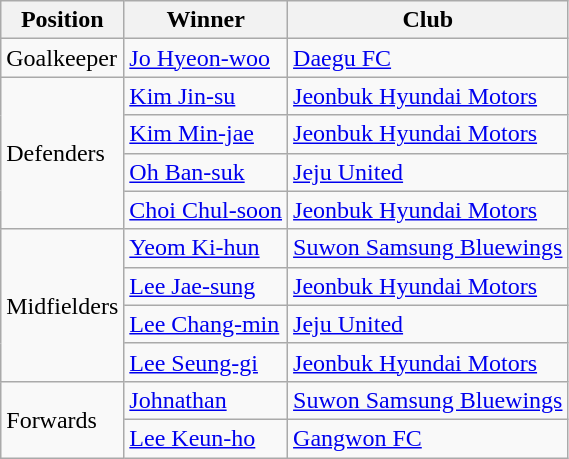<table class="wikitable">
<tr>
<th>Position</th>
<th>Winner</th>
<th>Club</th>
</tr>
<tr>
<td>Goalkeeper</td>
<td> <a href='#'>Jo Hyeon-woo</a></td>
<td><a href='#'>Daegu FC</a></td>
</tr>
<tr>
<td rowspan="4">Defenders</td>
<td> <a href='#'>Kim Jin-su</a></td>
<td><a href='#'>Jeonbuk Hyundai Motors</a></td>
</tr>
<tr>
<td> <a href='#'>Kim Min-jae</a></td>
<td><a href='#'>Jeonbuk Hyundai Motors</a></td>
</tr>
<tr>
<td> <a href='#'>Oh Ban-suk</a></td>
<td><a href='#'>Jeju United</a></td>
</tr>
<tr>
<td> <a href='#'>Choi Chul-soon</a></td>
<td><a href='#'>Jeonbuk Hyundai Motors</a></td>
</tr>
<tr>
<td rowspan="4">Midfielders</td>
<td> <a href='#'>Yeom Ki-hun</a></td>
<td><a href='#'>Suwon Samsung Bluewings</a></td>
</tr>
<tr>
<td> <a href='#'>Lee Jae-sung</a></td>
<td><a href='#'>Jeonbuk Hyundai Motors</a></td>
</tr>
<tr>
<td> <a href='#'>Lee Chang-min</a></td>
<td><a href='#'>Jeju United</a></td>
</tr>
<tr>
<td> <a href='#'>Lee Seung-gi</a></td>
<td><a href='#'>Jeonbuk Hyundai Motors</a></td>
</tr>
<tr>
<td rowspan="2">Forwards</td>
<td> <a href='#'>Johnathan</a></td>
<td><a href='#'>Suwon Samsung Bluewings</a></td>
</tr>
<tr>
<td> <a href='#'>Lee Keun-ho</a></td>
<td><a href='#'>Gangwon FC</a></td>
</tr>
</table>
